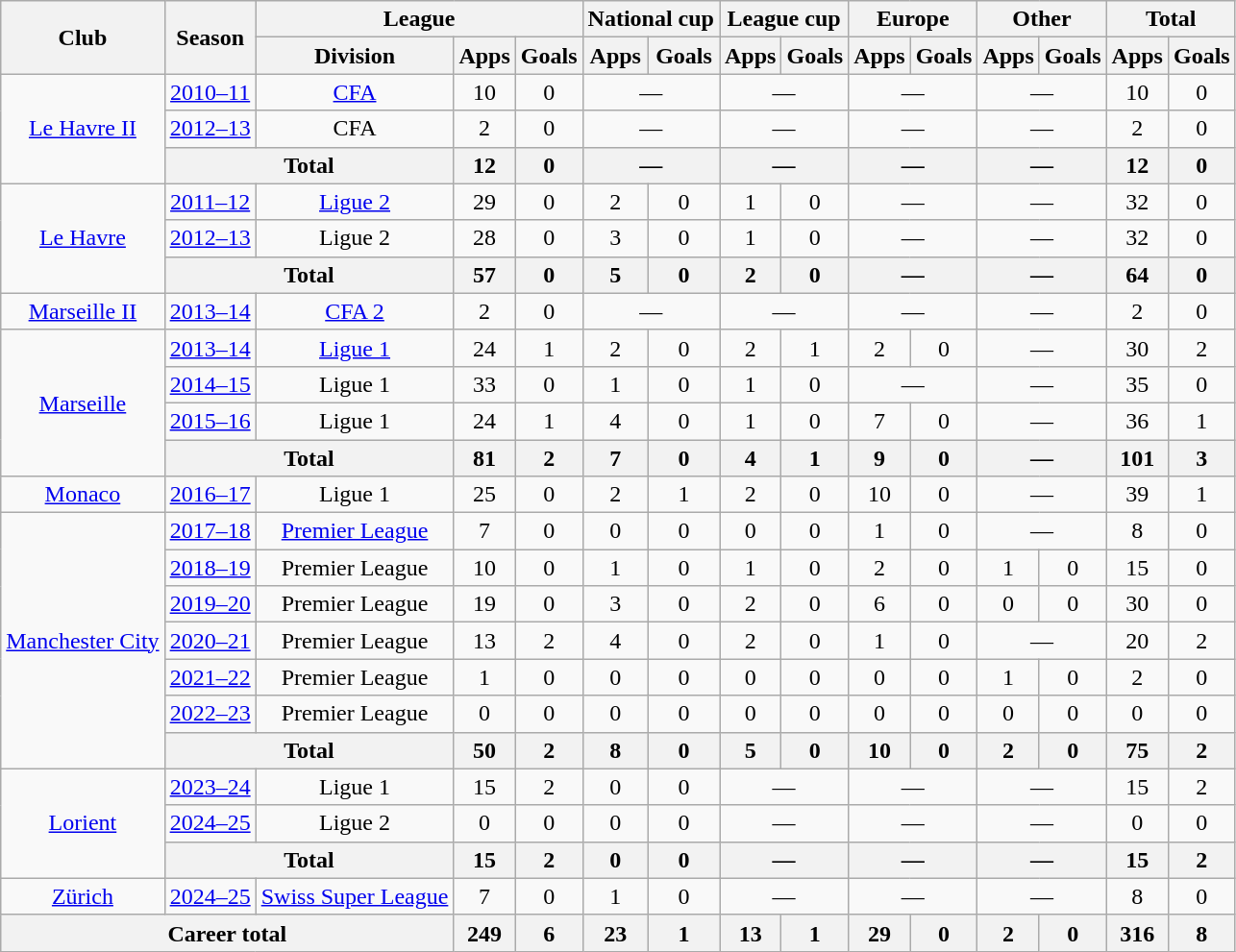<table class="wikitable" style="text-align: center;">
<tr>
<th rowspan="2">Club</th>
<th rowspan="2">Season</th>
<th colspan="3">League</th>
<th colspan="2">National cup</th>
<th colspan="2">League cup</th>
<th colspan="2">Europe</th>
<th colspan="2">Other</th>
<th colspan="2">Total</th>
</tr>
<tr>
<th>Division</th>
<th>Apps</th>
<th>Goals</th>
<th>Apps</th>
<th>Goals</th>
<th>Apps</th>
<th>Goals</th>
<th>Apps</th>
<th>Goals</th>
<th>Apps</th>
<th>Goals</th>
<th>Apps</th>
<th>Goals</th>
</tr>
<tr>
<td rowspan="3"><a href='#'>Le Havre II</a></td>
<td><a href='#'>2010–11</a></td>
<td><a href='#'>CFA</a></td>
<td>10</td>
<td>0</td>
<td colspan="2">—</td>
<td colspan="2">—</td>
<td colspan="2">—</td>
<td colspan="2">—</td>
<td>10</td>
<td>0</td>
</tr>
<tr>
<td><a href='#'>2012–13</a></td>
<td>CFA</td>
<td>2</td>
<td>0</td>
<td colspan="2">—</td>
<td colspan="2">—</td>
<td colspan="2">—</td>
<td colspan="2">—</td>
<td>2</td>
<td>0</td>
</tr>
<tr>
<th colspan="2">Total</th>
<th>12</th>
<th>0</th>
<th colspan="2">—</th>
<th colspan="2">—</th>
<th colspan="2">—</th>
<th colspan="2">—</th>
<th>12</th>
<th>0</th>
</tr>
<tr>
<td rowspan="3"><a href='#'>Le Havre</a></td>
<td><a href='#'>2011–12</a></td>
<td><a href='#'>Ligue 2</a></td>
<td>29</td>
<td>0</td>
<td>2</td>
<td>0</td>
<td>1</td>
<td>0</td>
<td colspan="2">—</td>
<td colspan="2">—</td>
<td>32</td>
<td>0</td>
</tr>
<tr>
<td><a href='#'>2012–13</a></td>
<td>Ligue 2</td>
<td>28</td>
<td>0</td>
<td>3</td>
<td>0</td>
<td>1</td>
<td>0</td>
<td colspan="2">—</td>
<td colspan="2">—</td>
<td>32</td>
<td>0</td>
</tr>
<tr>
<th colspan="2">Total</th>
<th>57</th>
<th>0</th>
<th>5</th>
<th>0</th>
<th>2</th>
<th>0</th>
<th colspan="2">—</th>
<th colspan="2">—</th>
<th>64</th>
<th>0</th>
</tr>
<tr>
<td><a href='#'>Marseille II</a></td>
<td><a href='#'>2013–14</a></td>
<td><a href='#'>CFA 2</a></td>
<td>2</td>
<td>0</td>
<td colspan="2">—</td>
<td colspan="2">—</td>
<td colspan="2">—</td>
<td colspan="2">—</td>
<td>2</td>
<td>0</td>
</tr>
<tr>
<td rowspan="4"><a href='#'>Marseille</a></td>
<td><a href='#'>2013–14</a></td>
<td><a href='#'>Ligue 1</a></td>
<td>24</td>
<td>1</td>
<td>2</td>
<td>0</td>
<td>2</td>
<td>1</td>
<td>2</td>
<td>0</td>
<td colspan="2">—</td>
<td>30</td>
<td>2</td>
</tr>
<tr>
<td><a href='#'>2014–15</a></td>
<td>Ligue 1</td>
<td>33</td>
<td>0</td>
<td>1</td>
<td>0</td>
<td>1</td>
<td>0</td>
<td colspan="2">—</td>
<td colspan="2">—</td>
<td>35</td>
<td>0</td>
</tr>
<tr>
<td><a href='#'>2015–16</a></td>
<td>Ligue 1</td>
<td>24</td>
<td>1</td>
<td>4</td>
<td>0</td>
<td>1</td>
<td>0</td>
<td>7</td>
<td>0</td>
<td colspan="2">—</td>
<td>36</td>
<td>1</td>
</tr>
<tr>
<th colspan="2">Total</th>
<th>81</th>
<th>2</th>
<th>7</th>
<th>0</th>
<th>4</th>
<th>1</th>
<th>9</th>
<th>0</th>
<th colspan="2">—</th>
<th>101</th>
<th>3</th>
</tr>
<tr>
<td><a href='#'>Monaco</a></td>
<td><a href='#'>2016–17</a></td>
<td>Ligue 1</td>
<td>25</td>
<td>0</td>
<td>2</td>
<td>1</td>
<td>2</td>
<td>0</td>
<td>10</td>
<td>0</td>
<td colspan="2">—</td>
<td>39</td>
<td>1</td>
</tr>
<tr>
<td rowspan="7"><a href='#'>Manchester City</a></td>
<td><a href='#'>2017–18</a></td>
<td><a href='#'>Premier League</a></td>
<td>7</td>
<td>0</td>
<td>0</td>
<td>0</td>
<td>0</td>
<td>0</td>
<td>1</td>
<td>0</td>
<td colspan="2">—</td>
<td>8</td>
<td>0</td>
</tr>
<tr>
<td><a href='#'>2018–19</a></td>
<td>Premier League</td>
<td>10</td>
<td>0</td>
<td>1</td>
<td>0</td>
<td>1</td>
<td>0</td>
<td>2</td>
<td>0</td>
<td>1</td>
<td>0</td>
<td>15</td>
<td>0</td>
</tr>
<tr>
<td><a href='#'>2019–20</a></td>
<td>Premier League</td>
<td>19</td>
<td>0</td>
<td>3</td>
<td>0</td>
<td>2</td>
<td>0</td>
<td>6</td>
<td>0</td>
<td>0</td>
<td>0</td>
<td>30</td>
<td>0</td>
</tr>
<tr>
<td><a href='#'>2020–21</a></td>
<td>Premier League</td>
<td>13</td>
<td>2</td>
<td>4</td>
<td>0</td>
<td>2</td>
<td>0</td>
<td>1</td>
<td>0</td>
<td colspan="2">—</td>
<td>20</td>
<td>2</td>
</tr>
<tr>
<td><a href='#'>2021–22</a></td>
<td>Premier League</td>
<td>1</td>
<td>0</td>
<td>0</td>
<td>0</td>
<td>0</td>
<td>0</td>
<td>0</td>
<td>0</td>
<td>1</td>
<td>0</td>
<td>2</td>
<td>0</td>
</tr>
<tr>
<td><a href='#'>2022–23</a></td>
<td>Premier League</td>
<td>0</td>
<td>0</td>
<td>0</td>
<td>0</td>
<td>0</td>
<td>0</td>
<td>0</td>
<td>0</td>
<td>0</td>
<td>0</td>
<td>0</td>
<td>0</td>
</tr>
<tr>
<th colspan="2">Total</th>
<th>50</th>
<th>2</th>
<th>8</th>
<th>0</th>
<th>5</th>
<th>0</th>
<th>10</th>
<th>0</th>
<th>2</th>
<th>0</th>
<th>75</th>
<th>2</th>
</tr>
<tr>
<td rowspan="3"><a href='#'>Lorient</a></td>
<td><a href='#'>2023–24</a></td>
<td>Ligue 1</td>
<td>15</td>
<td>2</td>
<td>0</td>
<td>0</td>
<td colspan="2">—</td>
<td colspan="2">—</td>
<td colspan="2">—</td>
<td>15</td>
<td>2</td>
</tr>
<tr>
<td><a href='#'>2024–25</a></td>
<td>Ligue 2</td>
<td>0</td>
<td>0</td>
<td>0</td>
<td>0</td>
<td colspan="2">—</td>
<td colspan="2">—</td>
<td colspan="2">—</td>
<td>0</td>
<td>0</td>
</tr>
<tr>
<th colspan="2">Total</th>
<th>15</th>
<th>2</th>
<th>0</th>
<th>0</th>
<th colspan="2">—</th>
<th colspan="2">—</th>
<th colspan="2">—</th>
<th>15</th>
<th>2</th>
</tr>
<tr>
<td><a href='#'>Zürich</a></td>
<td><a href='#'>2024–25</a></td>
<td><a href='#'>Swiss Super League</a></td>
<td>7</td>
<td>0</td>
<td>1</td>
<td>0</td>
<td colspan="2">—</td>
<td colspan="2">—</td>
<td colspan="2">—</td>
<td>8</td>
<td>0</td>
</tr>
<tr>
<th colspan="3">Career total</th>
<th>249</th>
<th>6</th>
<th>23</th>
<th>1</th>
<th>13</th>
<th>1</th>
<th>29</th>
<th>0</th>
<th>2</th>
<th>0</th>
<th>316</th>
<th>8</th>
</tr>
</table>
